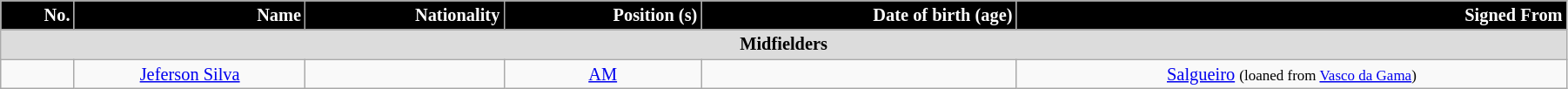<table class="wikitable"  style="text-align:center; font-size:85%; width:95%;">
<tr>
<th style="background:black; color:white; text-align:right;">No.</th>
<th style="background:black; color:white; text-align:right;">Name</th>
<th style="background:black; color:white; text-align:right;">Nationality</th>
<th style="background:black; color:white; text-align:right;">Position (s)</th>
<th style="background:black; color:white; text-align:right;">Date of birth (age)</th>
<th style="background:black; color:white; text-align:right;">Signed From</th>
</tr>
<tr>
<th colspan="6"  style="background:#dcdcdc; text-align:center;">Midfielders</th>
</tr>
<tr>
<td></td>
<td><a href='#'>Jeferson Silva</a></td>
<td></td>
<td><a href='#'>AM</a></td>
<td></td>
<td> <a href='#'>Salgueiro</a> <small>(loaned from <a href='#'>Vasco da Gama</a>)</small></td>
</tr>
</table>
